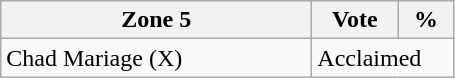<table class="wikitable">
<tr>
<th width="200px">Zone 5</th>
<th width="50px">Vote</th>
<th width="30px">%</th>
</tr>
<tr>
<td>Chad Mariage (X)</td>
<td colspan="2">Acclaimed</td>
</tr>
</table>
